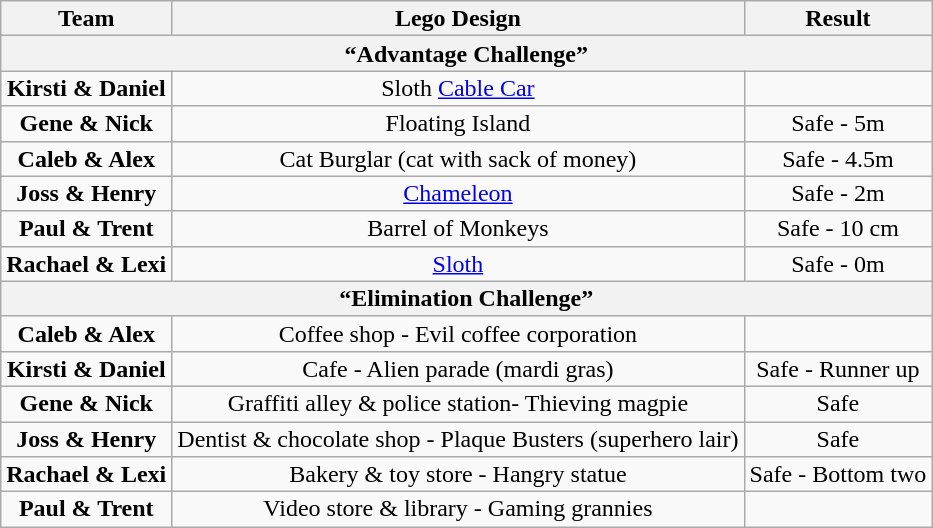<table class="wikitable plainrowheaders" style="text-align: center; line-height:16px;">
<tr>
<th scope="col">Team</th>
<th scope="col">Lego Design</th>
<th scope="col">Result</th>
</tr>
<tr>
<th colspan="3">“Advantage Challenge”</th>
</tr>
<tr>
<td><strong>Kirsti & Daniel</strong></td>
<td>Sloth <a href='#'>Cable Car</a></td>
<td></td>
</tr>
<tr>
<td><strong>Gene & Nick</strong></td>
<td>Floating Island</td>
<td>Safe - 5m</td>
</tr>
<tr>
<td><strong>Caleb & Alex</strong></td>
<td>Cat Burglar (cat with sack of money)</td>
<td>Safe - 4.5m</td>
</tr>
<tr>
<td><strong>Joss & Henry</strong></td>
<td><a href='#'>Chameleon</a></td>
<td>Safe - 2m</td>
</tr>
<tr>
<td><strong>Paul & Trent</strong></td>
<td>Barrel of Monkeys</td>
<td>Safe - 10 cm</td>
</tr>
<tr>
<td><strong>Rachael & Lexi</strong></td>
<td><a href='#'>Sloth</a></td>
<td>Safe - 0m</td>
</tr>
<tr>
<th colspan="3">“Elimination Challenge”</th>
</tr>
<tr>
<td><strong>Caleb & Alex</strong></td>
<td>Coffee shop - Evil coffee corporation</td>
<td></td>
</tr>
<tr>
<td><strong>Kirsti & Daniel</strong></td>
<td>Cafe - Alien parade (mardi gras)</td>
<td>Safe - Runner up</td>
</tr>
<tr>
<td><strong>Gene & Nick</strong></td>
<td>Graffiti alley & police station- Thieving magpie</td>
<td>Safe</td>
</tr>
<tr>
<td><strong>Joss & Henry</strong></td>
<td>Dentist & chocolate shop - Plaque Busters (superhero lair)</td>
<td>Safe</td>
</tr>
<tr>
<td><strong>Rachael & Lexi</strong></td>
<td>Bakery & toy store - Hangry statue</td>
<td>Safe - Bottom two</td>
</tr>
<tr>
<td><strong>Paul & Trent</strong></td>
<td>Video store & library - Gaming grannies</td>
<td></td>
</tr>
</table>
